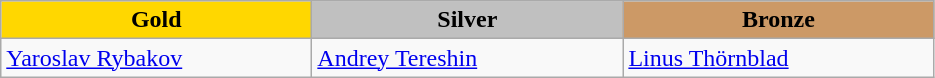<table class="wikitable" style="text-align:left">
<tr align="center">
<td width=200 bgcolor=gold><strong>Gold</strong></td>
<td width=200 bgcolor=silver><strong>Silver</strong></td>
<td width=200 bgcolor=CC9966><strong>Bronze</strong></td>
</tr>
<tr>
<td><a href='#'>Yaroslav Rybakov</a><br><em></em></td>
<td><a href='#'>Andrey Tereshin</a><br><em></em></td>
<td><a href='#'>Linus Thörnblad</a><br><em></em></td>
</tr>
</table>
